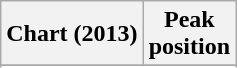<table class="wikitable sortable plainrowheaders">
<tr>
<th scope="col">Chart (2013)</th>
<th scope="col">Peak<br>position</th>
</tr>
<tr>
</tr>
<tr>
</tr>
</table>
